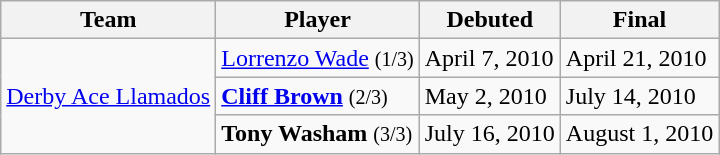<table class=wikitable>
<tr>
<th>Team</th>
<th>Player</th>
<th>Debuted</th>
<th>Final</th>
</tr>
<tr>
<td rowspan=3><a href='#'>Derby Ace Llamados</a></td>
<td><a href='#'>Lorrenzo Wade</a> <small>(1/3)</small></td>
<td>April 7, 2010</td>
<td>April 21, 2010</td>
</tr>
<tr>
<td><strong><a href='#'>Cliff Brown</a></strong> <small>(2/3)</small></td>
<td>May 2, 2010</td>
<td>July 14, 2010</td>
</tr>
<tr>
<td><strong>Tony Washam</strong> <small>(3/3)</small></td>
<td>July 16, 2010</td>
<td>August 1, 2010</td>
</tr>
</table>
